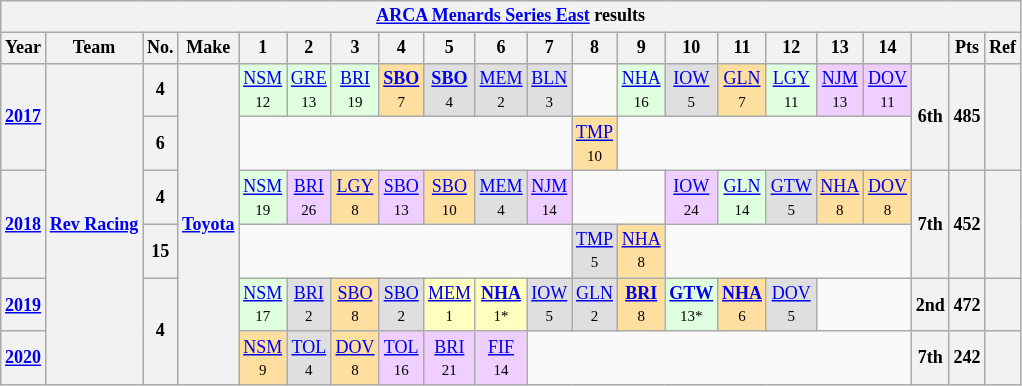<table class="wikitable" style="text-align:center; font-size:75%">
<tr>
<th colspan=45><a href='#'>ARCA Menards Series East</a> results</th>
</tr>
<tr>
<th>Year</th>
<th>Team</th>
<th>No.</th>
<th>Make</th>
<th>1</th>
<th>2</th>
<th>3</th>
<th>4</th>
<th>5</th>
<th>6</th>
<th>7</th>
<th>8</th>
<th>9</th>
<th>10</th>
<th>11</th>
<th>12</th>
<th>13</th>
<th>14</th>
<th></th>
<th>Pts</th>
<th>Ref</th>
</tr>
<tr>
<th rowspan=2><a href='#'>2017</a></th>
<th rowspan=6 nowrap><a href='#'>Rev Racing</a></th>
<th>4</th>
<th rowspan=6><a href='#'>Toyota</a></th>
<td style="background:#DFFFDF;"><a href='#'>NSM</a><br><small>12</small></td>
<td style="background:#DFFFDF;"><a href='#'>GRE</a><br><small>13</small></td>
<td style="background:#DFFFDF;"><a href='#'>BRI</a><br><small>19</small></td>
<td style="background:#FFDF9F;"><strong><a href='#'>SBO</a></strong><br><small>7</small></td>
<td style="background:#DFDFDF;"><strong><a href='#'>SBO</a></strong><br><small>4</small></td>
<td style="background:#DFDFDF;"><a href='#'>MEM</a><br><small>2</small></td>
<td style="background:#DFDFDF;"><a href='#'>BLN</a><br><small>3</small></td>
<td></td>
<td style="background:#DFFFDF;"><a href='#'>NHA</a><br><small>16</small></td>
<td style="background:#DFDFDF;"><a href='#'>IOW</a><br><small>5</small></td>
<td style="background:#FFDF9F;"><a href='#'>GLN</a><br><small>7</small></td>
<td style="background:#DFFFDF;"><a href='#'>LGY</a><br><small>11</small></td>
<td style="background:#EFCFFF;"><a href='#'>NJM</a><br><small>13</small></td>
<td style="background:#EFCFFF;"><a href='#'>DOV</a><br><small>11</small></td>
<th rowspan=2>6th</th>
<th rowspan=2>485</th>
<th rowspan=2></th>
</tr>
<tr>
<th>6</th>
<td colspan=7></td>
<td style="background:#FFDF9F;"><a href='#'>TMP</a><br><small>10</small></td>
<td colspan=6></td>
</tr>
<tr>
<th rowspan=2><a href='#'>2018</a></th>
<th>4</th>
<td style="background:#DFFFDF;"><a href='#'>NSM</a><br><small>19</small></td>
<td style="background:#EFCFFF;"><a href='#'>BRI</a><br><small>26</small></td>
<td style="background:#FFDF9F;"><a href='#'>LGY</a><br><small>8</small></td>
<td style="background:#EFCFFF;"><a href='#'>SBO</a><br><small>13</small></td>
<td style="background:#FFDF9F;"><a href='#'>SBO</a><br><small>10</small></td>
<td style="background:#DFDFDF;"><a href='#'>MEM</a><br><small>4</small></td>
<td style="background:#EFCFFF;"><a href='#'>NJM</a><br><small>14</small></td>
<td colspan=2></td>
<td style="background:#EFCFFF;"><a href='#'>IOW</a><br><small>24</small></td>
<td style="background:#DFFFDF;"><a href='#'>GLN</a><br><small>14</small></td>
<td style="background:#DFDFDF;"><a href='#'>GTW</a><br><small>5</small></td>
<td style="background:#FFDF9F;"><a href='#'>NHA</a><br><small>8</small></td>
<td style="background:#FFDF9F;"><a href='#'>DOV</a><br><small>8</small></td>
<th rowspan=2>7th</th>
<th rowspan=2>452</th>
<th rowspan=2></th>
</tr>
<tr>
<th>15</th>
<td colspan=7></td>
<td style="background:#DFDFDF;"><a href='#'>TMP</a><br><small>5</small></td>
<td style="background:#FFDF9F;"><a href='#'>NHA</a><br><small>8</small></td>
<td colspan=5></td>
</tr>
<tr>
<th><a href='#'>2019</a></th>
<th rowspan=2>4</th>
<td style="background:#DFFFDF;"><a href='#'>NSM</a><br><small>17</small></td>
<td style="background:#DFDFDF;"><a href='#'>BRI</a><br><small>2</small></td>
<td style="background:#FFDF9F;"><a href='#'>SBO</a><br><small>8</small></td>
<td style="background:#DFDFDF;"><a href='#'>SBO</a><br><small>2</small></td>
<td style="background:#FFFFBF;"><a href='#'>MEM</a><br><small>1</small></td>
<td style="background:#FFFFBF;"><strong><a href='#'>NHA</a></strong><br><small>1*</small></td>
<td style="background:#DFDFDF;"><a href='#'>IOW</a><br><small>5</small></td>
<td style="background:#DFDFDF;"><a href='#'>GLN</a><br><small>2</small></td>
<td style="background:#FFDF9F;"><strong><a href='#'>BRI</a></strong><br><small>8</small></td>
<td style="background:#DFFFDF;"><strong><a href='#'>GTW</a></strong><br><small>13*</small></td>
<td style="background:#FFDF9F;"><strong><a href='#'>NHA</a></strong><br><small>6</small></td>
<td style="background:#DFDFDF;"><a href='#'>DOV</a><br><small>5</small></td>
<td colspan=2></td>
<th>2nd</th>
<th>472</th>
<th></th>
</tr>
<tr>
<th><a href='#'>2020</a></th>
<td style="background:#FFDF9F;"><a href='#'>NSM</a><br><small>9</small></td>
<td style="background:#DFDFDF;"><a href='#'>TOL</a><br><small>4</small></td>
<td style="background:#FFDF9F;"><a href='#'>DOV</a><br><small>8</small></td>
<td style="background:#EFCFFF;"><a href='#'>TOL</a><br><small>16</small></td>
<td style="background:#EFCFFF;"><a href='#'>BRI</a><br><small>21</small></td>
<td style="background:#EFCFFF;"><a href='#'>FIF</a><br><small>14</small></td>
<td colspan=8></td>
<th>7th</th>
<th>242</th>
<th></th>
</tr>
</table>
